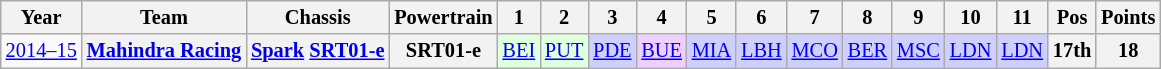<table class="wikitable" style="text-align:center; font-size:85%">
<tr>
<th>Year</th>
<th>Team</th>
<th>Chassis</th>
<th>Powertrain</th>
<th>1</th>
<th>2</th>
<th>3</th>
<th>4</th>
<th>5</th>
<th>6</th>
<th>7</th>
<th>8</th>
<th>9</th>
<th>10</th>
<th>11</th>
<th>Pos</th>
<th>Points</th>
</tr>
<tr>
<td nowrap><a href='#'>2014–15</a></td>
<th nowrap><a href='#'>Mahindra Racing</a></th>
<th nowrap><a href='#'>Spark</a> <a href='#'>SRT01-e</a></th>
<th nowrap>SRT01-e</th>
<td style="background:#DFFFDF;"><a href='#'>BEI</a><br></td>
<td style="background:#DFFFDF;"><a href='#'>PUT</a><br></td>
<td style="background:#CFCFFF;"><a href='#'>PDE</a><br></td>
<td style="background:#EFCFFF;"><a href='#'>BUE</a><br></td>
<td style="background:#CFCFFF;"><a href='#'>MIA</a><br></td>
<td style="background:#CFCFFF;"><a href='#'>LBH</a><br></td>
<td style="background:#CFCFFF;"><a href='#'>MCO</a><br></td>
<td style="background:#CFCFFF;"><a href='#'>BER</a><br></td>
<td style="background:#CFCFFF;"><a href='#'>MSC</a><br></td>
<td style="background:#CFCFFF;"><a href='#'>LDN</a><br></td>
<td style="background:#CFCFFF;"><a href='#'>LDN</a><br></td>
<th>17th</th>
<th>18</th>
</tr>
</table>
